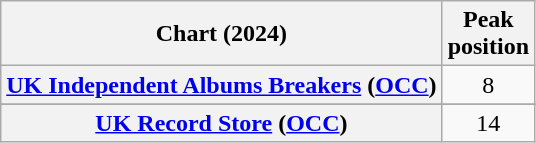<table class="wikitable sortable plainrowheaders" style="text-align:center">
<tr>
<th scope="col">Chart (2024)</th>
<th scope="col">Peak<br>position</th>
</tr>
<tr>
<th scope="row"><a href='#'>UK Independent Albums Breakers</a> (<a href='#'>OCC</a>)</th>
<td>8</td>
</tr>
<tr>
</tr>
<tr>
<th scope="row"><a href='#'>UK Record Store</a> (<a href='#'>OCC</a>)</th>
<td>14</td>
</tr>
</table>
